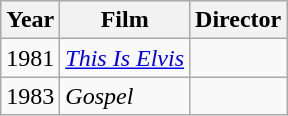<table class="wikitable">
<tr>
<th>Year</th>
<th>Film</th>
<th>Director</th>
</tr>
<tr>
<td>1981</td>
<td><em><a href='#'>This Is Elvis</a></em></td>
<td></td>
</tr>
<tr>
<td>1983</td>
<td><em>Gospel</em></td>
<td></td>
</tr>
</table>
